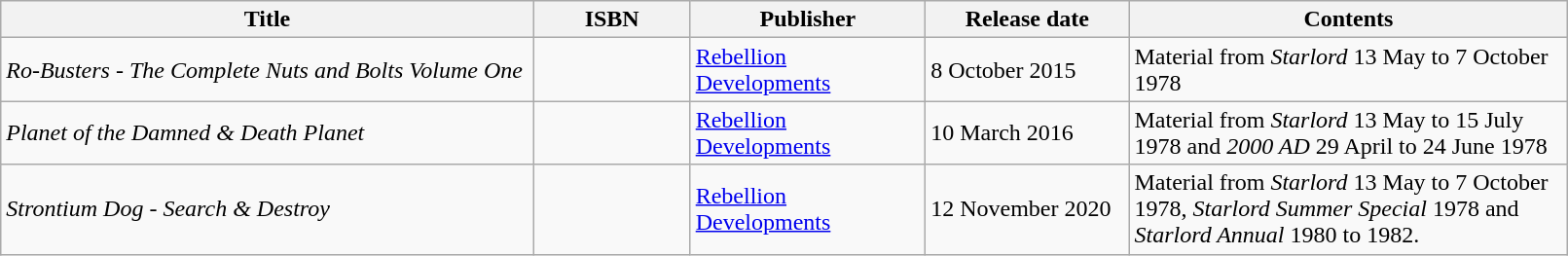<table class="wikitable" width="85%">
<tr>
<th width=34%>Title</th>
<th width=10%>ISBN</th>
<th width=15%>Publisher</th>
<th width=13%>Release date</th>
<th width=28%>Contents</th>
</tr>
<tr>
<td><em>Ro-Busters - The Complete Nuts and Bolts Volume One</em></td>
<td></td>
<td><a href='#'>Rebellion Developments</a></td>
<td>8 October 2015</td>
<td>Material from <em>Starlord</em> 13 May to 7 October 1978</td>
</tr>
<tr>
<td><em>Planet of the Damned & Death Planet</em></td>
<td></td>
<td><a href='#'>Rebellion Developments</a></td>
<td>10 March 2016</td>
<td>Material from <em>Starlord</em> 13 May to 15 July 1978 and <em>2000 AD</em> 29 April to 24 June 1978</td>
</tr>
<tr>
<td><em>Strontium Dog - Search & Destroy</em></td>
<td></td>
<td><a href='#'>Rebellion Developments</a></td>
<td>12 November 2020</td>
<td>Material from <em>Starlord</em> 13 May to 7 October 1978, <em>Starlord Summer Special</em> 1978 and <em>Starlord Annual</em> 1980 to 1982.</td>
</tr>
</table>
